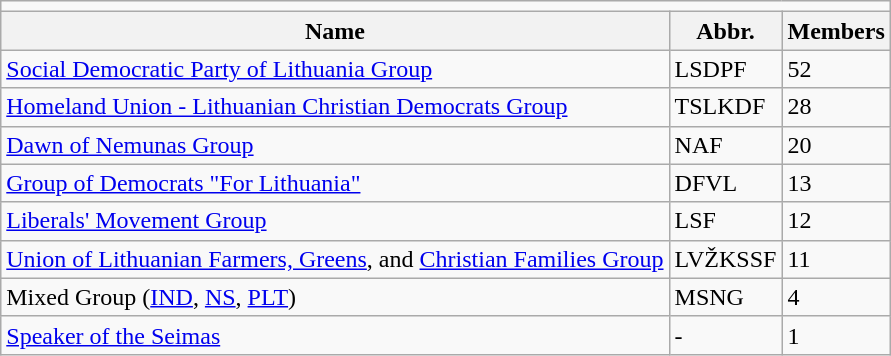<table class=wikitable style="text-align:left">
<tr>
<td colspan=4 align=center></td>
</tr>
<tr>
<th>Name</th>
<th>Abbr.</th>
<th>Members</th>
</tr>
<tr>
<td><a href='#'>Social Democratic Party of Lithuania Group</a></td>
<td>LSDPF</td>
<td>52</td>
</tr>
<tr>
<td><a href='#'>Homeland Union - Lithuanian Christian Democrats Group</a></td>
<td>TSLKDF</td>
<td>28</td>
</tr>
<tr>
<td><a href='#'>Dawn of Nemunas Group</a></td>
<td>NAF</td>
<td>20</td>
</tr>
<tr>
<td><a href='#'>Group of Democrats "For Lithuania"</a></td>
<td>DFVL</td>
<td>13</td>
</tr>
<tr>
<td><a href='#'>Liberals' Movement Group</a></td>
<td>LSF</td>
<td>12</td>
</tr>
<tr>
<td><a href='#'>Union of Lithuanian Farmers, Greens</a>, and <a href='#'>Christian Families Group</a></td>
<td>LVŽKSSF</td>
<td>11</td>
</tr>
<tr>
<td>Mixed Group (<a href='#'>IND</a>, <a href='#'>NS</a>, <a href='#'>PLT</a>)</td>
<td>MSNG</td>
<td>4</td>
</tr>
<tr>
<td><a href='#'>Speaker of the Seimas</a></td>
<td>-</td>
<td>1</td>
</tr>
</table>
